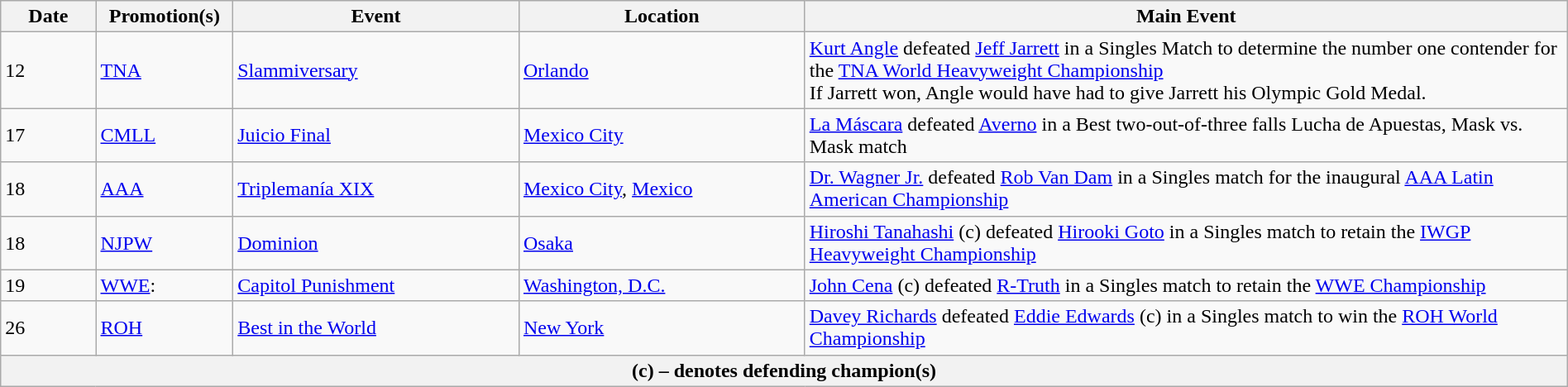<table class="wikitable" style="width:100%;">
<tr>
<th width=5%>Date</th>
<th width=5%>Promotion(s)</th>
<th width=15%>Event</th>
<th width=15%>Location</th>
<th width=40%>Main Event</th>
</tr>
<tr>
<td>12</td>
<td><a href='#'>TNA</a></td>
<td><a href='#'>Slammiversary</a></td>
<td><a href='#'>Orlando</a></td>
<td><a href='#'>Kurt Angle</a> defeated <a href='#'>Jeff Jarrett</a> in a Singles Match to determine the number one contender for the <a href='#'>TNA World Heavyweight Championship</a><br>If Jarrett won, Angle would have had to give Jarrett his Olympic Gold Medal.</td>
</tr>
<tr>
<td>17</td>
<td><a href='#'>CMLL</a></td>
<td><a href='#'>Juicio Final</a></td>
<td><a href='#'>Mexico City</a></td>
<td><a href='#'>La Máscara</a> defeated <a href='#'>Averno</a> in a Best two-out-of-three falls Lucha de Apuestas, Mask vs. Mask match</td>
</tr>
<tr>
<td>18</td>
<td><a href='#'>AAA</a></td>
<td><a href='#'>Triplemanía XIX</a></td>
<td><a href='#'>Mexico City</a>, <a href='#'>Mexico</a></td>
<td><a href='#'>Dr. Wagner Jr.</a> defeated <a href='#'>Rob Van Dam</a> in a Singles match for the inaugural <a href='#'>AAA Latin American Championship</a></td>
</tr>
<tr>
<td>18</td>
<td><a href='#'>NJPW</a></td>
<td><a href='#'>Dominion</a></td>
<td><a href='#'>Osaka</a></td>
<td><a href='#'>Hiroshi Tanahashi</a> (c) defeated <a href='#'>Hirooki Goto</a> in a Singles match to retain the <a href='#'>IWGP Heavyweight Championship</a></td>
</tr>
<tr>
<td>19</td>
<td><a href='#'>WWE</a>:<br></td>
<td><a href='#'>Capitol Punishment</a></td>
<td><a href='#'>Washington, D.C.</a></td>
<td><a href='#'>John Cena</a> (c) defeated <a href='#'>R-Truth</a> in a Singles match to retain the <a href='#'>WWE Championship</a></td>
</tr>
<tr>
<td>26</td>
<td><a href='#'>ROH</a></td>
<td><a href='#'>Best in the World</a></td>
<td><a href='#'>New York</a></td>
<td><a href='#'>Davey Richards</a> defeated <a href='#'>Eddie Edwards</a> (c) in a Singles match to win the <a href='#'>ROH World Championship</a></td>
</tr>
<tr>
<th colspan="6">(c) – denotes defending champion(s)</th>
</tr>
</table>
